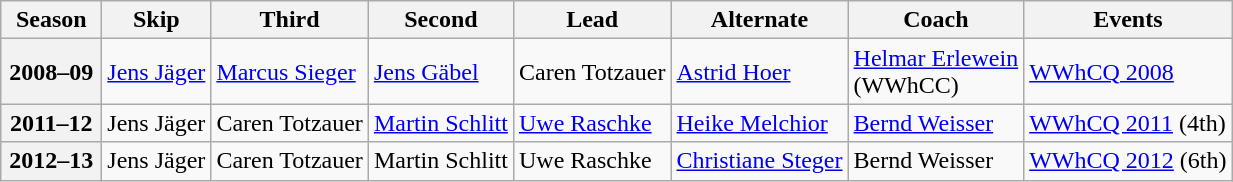<table class="wikitable">
<tr>
<th scope="col" width=60>Season</th>
<th scope="col">Skip</th>
<th scope="col">Third</th>
<th scope="col">Second</th>
<th scope="col">Lead</th>
<th scope="col">Alternate</th>
<th scope="col">Coach</th>
<th scope="col">Events</th>
</tr>
<tr>
<th scope="row">2008–09</th>
<td><a href='#'>Jens Jäger</a></td>
<td><a href='#'>Marcus Sieger</a></td>
<td><a href='#'>Jens Gäbel</a></td>
<td>Caren Totzauer</td>
<td><a href='#'>Astrid Hoer</a></td>
<td><a href='#'>Helmar Erlewein</a><br>(WWhCC)</td>
<td><a href='#'>WWhCQ 2008</a> <br> </td>
</tr>
<tr>
<th scope="row">2011–12</th>
<td>Jens Jäger</td>
<td>Caren Totzauer</td>
<td><a href='#'>Martin Schlitt</a></td>
<td><a href='#'>Uwe Raschke</a></td>
<td><a href='#'>Heike Melchior</a></td>
<td><a href='#'>Bernd Weisser</a></td>
<td><a href='#'>WWhCQ 2011</a> (4th)</td>
</tr>
<tr>
<th scope="row">2012–13</th>
<td>Jens Jäger</td>
<td>Caren Totzauer</td>
<td>Martin Schlitt</td>
<td>Uwe Raschke</td>
<td><a href='#'>Christiane Steger</a></td>
<td>Bernd Weisser</td>
<td><a href='#'>WWhCQ 2012</a> (6th)</td>
</tr>
</table>
